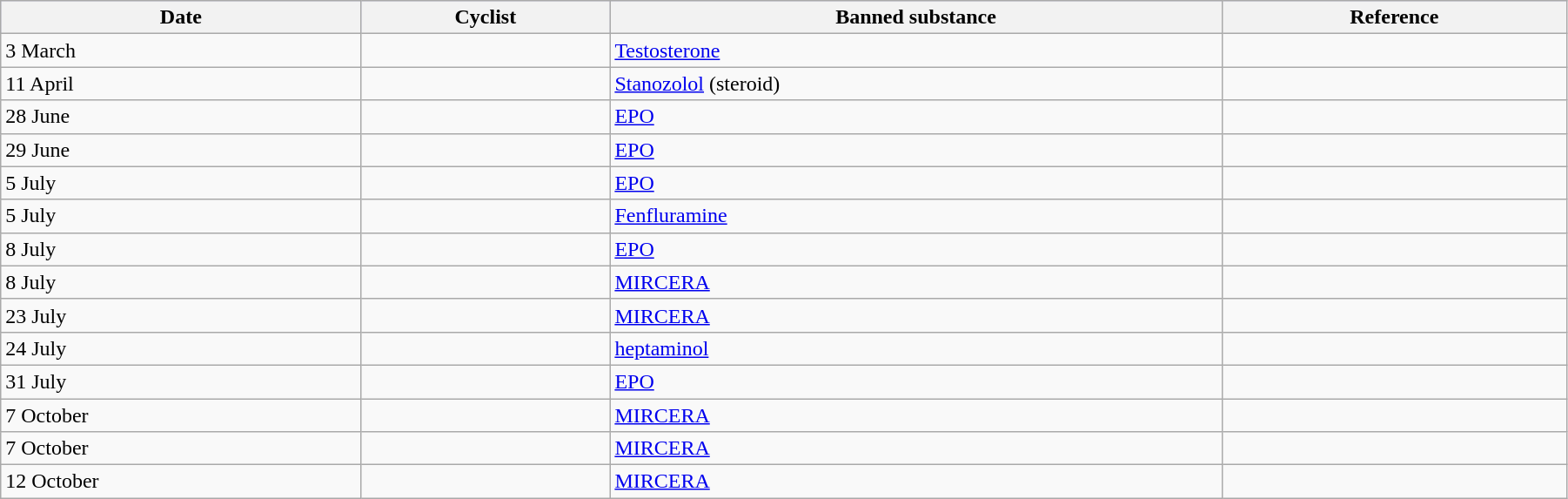<table class="wikitable" style="width:95%;">
<tr style="background:#ccf; class=;"sortable">
<th>Date</th>
<th>Cyclist</th>
<th>Banned substance</th>
<th>Reference</th>
</tr>
<tr>
<td>3 March</td>
<td></td>
<td><a href='#'>Testosterone</a></td>
<td></td>
</tr>
<tr>
<td>11 April</td>
<td></td>
<td><a href='#'>Stanozolol</a> (steroid)</td>
<td></td>
</tr>
<tr>
<td>28 June</td>
<td></td>
<td><a href='#'>EPO</a></td>
<td></td>
</tr>
<tr>
<td>29 June</td>
<td></td>
<td><a href='#'>EPO</a></td>
<td></td>
</tr>
<tr>
<td>5 July</td>
<td></td>
<td><a href='#'>EPO</a></td>
<td></td>
</tr>
<tr>
<td>5 July</td>
<td></td>
<td><a href='#'>Fenfluramine</a></td>
<td></td>
</tr>
<tr>
<td>8 July</td>
<td></td>
<td><a href='#'>EPO</a></td>
<td></td>
</tr>
<tr>
<td>8 July</td>
<td></td>
<td><a href='#'>MIRCERA</a></td>
<td></td>
</tr>
<tr>
<td>23 July</td>
<td></td>
<td><a href='#'>MIRCERA</a></td>
<td></td>
</tr>
<tr>
<td>24 July</td>
<td></td>
<td><a href='#'>heptaminol</a></td>
<td></td>
</tr>
<tr>
<td>31 July</td>
<td></td>
<td><a href='#'>EPO</a></td>
<td></td>
</tr>
<tr>
<td>7 October</td>
<td></td>
<td><a href='#'>MIRCERA</a></td>
<td></td>
</tr>
<tr>
<td>7 October</td>
<td></td>
<td><a href='#'>MIRCERA</a></td>
<td></td>
</tr>
<tr>
<td>12 October</td>
<td></td>
<td><a href='#'>MIRCERA</a></td>
<td></td>
</tr>
</table>
